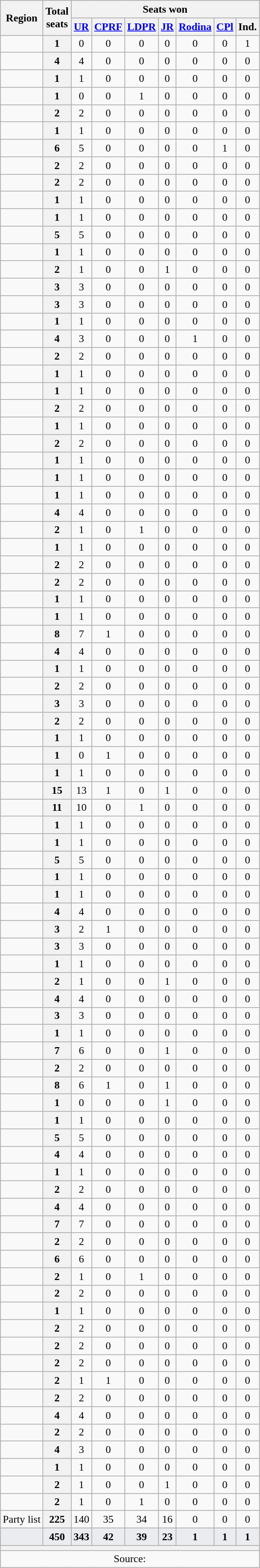<table class="wikitable" style="text-align:center; font-size: 0.9em;">
<tr>
<th rowspan="2">Region</th>
<th rowspan="2">Total<br>seats</th>
<th colspan="7">Seats won</th>
</tr>
<tr>
<th><a href='#'>UR</a></th>
<th><a href='#'>CPRF</a></th>
<th><a href='#'>LDPR</a></th>
<th><a href='#'>JR</a></th>
<th><a href='#'>Rodina</a></th>
<th><a href='#'>CPl</a></th>
<th>Ind.</th>
</tr>
<tr align="center">
<td align="left"></td>
<th>1</th>
<td>0</td>
<td>0</td>
<td>0</td>
<td>0</td>
<td>0</td>
<td>0</td>
<td>1</td>
</tr>
<tr align="center">
<td align="left"></td>
<th>4</th>
<td>4</td>
<td>0</td>
<td>0</td>
<td>0</td>
<td>0</td>
<td>0</td>
<td>0</td>
</tr>
<tr align="center">
<td align="left"></td>
<th>1</th>
<td>1</td>
<td>0</td>
<td>0</td>
<td>0</td>
<td>0</td>
<td>0</td>
<td>0</td>
</tr>
<tr align="center">
<td align="left"></td>
<th>1</th>
<td>0</td>
<td>0</td>
<td>1</td>
<td>0</td>
<td>0</td>
<td>0</td>
<td>0</td>
</tr>
<tr align="center">
<td align="left"></td>
<th>2</th>
<td>2</td>
<td>0</td>
<td>0</td>
<td>0</td>
<td>0</td>
<td>0</td>
<td>0</td>
</tr>
<tr align="center">
<td align="left"></td>
<th>1</th>
<td>1</td>
<td>0</td>
<td>0</td>
<td>0</td>
<td>0</td>
<td>0</td>
<td>0</td>
</tr>
<tr align="center">
<td align="left"></td>
<th>6</th>
<td>5</td>
<td>0</td>
<td>0</td>
<td>0</td>
<td>0</td>
<td>1</td>
<td>0</td>
</tr>
<tr align="center">
<td align="left"></td>
<th>2</th>
<td>2</td>
<td>0</td>
<td>0</td>
<td>0</td>
<td>0</td>
<td>0</td>
<td>0</td>
</tr>
<tr align="center">
<td align="left"></td>
<th>2</th>
<td>2</td>
<td>0</td>
<td>0</td>
<td>0</td>
<td>0</td>
<td>0</td>
<td>0</td>
</tr>
<tr align="center">
<td align="left"></td>
<th>1</th>
<td>1</td>
<td>0</td>
<td>0</td>
<td>0</td>
<td>0</td>
<td>0</td>
<td>0</td>
</tr>
<tr align="center">
<td align="left"></td>
<th>1</th>
<td>1</td>
<td>0</td>
<td>0</td>
<td>0</td>
<td>0</td>
<td>0</td>
<td>0</td>
</tr>
<tr align="center">
<td align="left"></td>
<th>5</th>
<td>5</td>
<td>0</td>
<td>0</td>
<td>0</td>
<td>0</td>
<td>0</td>
<td>0</td>
</tr>
<tr align="center">
<td align="left"></td>
<th>1</th>
<td>1</td>
<td>0</td>
<td>0</td>
<td>0</td>
<td>0</td>
<td>0</td>
<td>0</td>
</tr>
<tr align="center">
<td align="left"></td>
<th>2</th>
<td>1</td>
<td>0</td>
<td>0</td>
<td>1</td>
<td>0</td>
<td>0</td>
<td>0</td>
</tr>
<tr align="center">
<td align="left"></td>
<th>3</th>
<td>3</td>
<td>0</td>
<td>0</td>
<td>0</td>
<td>0</td>
<td>0</td>
<td>0</td>
</tr>
<tr align="center">
<td align="left"></td>
<th>3</th>
<td>3</td>
<td>0</td>
<td>0</td>
<td>0</td>
<td>0</td>
<td>0</td>
<td>0</td>
</tr>
<tr align="center">
<td align="left"></td>
<th>1</th>
<td>1</td>
<td>0</td>
<td>0</td>
<td>0</td>
<td>0</td>
<td>0</td>
<td>0</td>
</tr>
<tr align="center">
<td align="left"></td>
<th>4</th>
<td>3</td>
<td>0</td>
<td>0</td>
<td>0</td>
<td>1</td>
<td>0</td>
<td>0</td>
</tr>
<tr align="center">
<td align="left"></td>
<th>2</th>
<td>2</td>
<td>0</td>
<td>0</td>
<td>0</td>
<td>0</td>
<td>0</td>
<td>0</td>
</tr>
<tr align="center">
<td align="left"></td>
<th>1</th>
<td>1</td>
<td>0</td>
<td>0</td>
<td>0</td>
<td>0</td>
<td>0</td>
<td>0</td>
</tr>
<tr align="center">
<td align="left"></td>
<th>1</th>
<td>1</td>
<td>0</td>
<td>0</td>
<td>0</td>
<td>0</td>
<td>0</td>
<td>0</td>
</tr>
<tr align="center">
<td align="left"></td>
<th>2</th>
<td>2</td>
<td>0</td>
<td>0</td>
<td>0</td>
<td>0</td>
<td>0</td>
<td>0</td>
</tr>
<tr align="center">
<td align="left"></td>
<th>1</th>
<td>1</td>
<td>0</td>
<td>0</td>
<td>0</td>
<td>0</td>
<td>0</td>
<td>0</td>
</tr>
<tr align="center">
<td align="left"></td>
<th>2</th>
<td>2</td>
<td>0</td>
<td>0</td>
<td>0</td>
<td>0</td>
<td>0</td>
<td>0</td>
</tr>
<tr align="center">
<td align="left"></td>
<th>1</th>
<td>1</td>
<td>0</td>
<td>0</td>
<td>0</td>
<td>0</td>
<td>0</td>
<td>0</td>
</tr>
<tr align="center">
<td align="left"></td>
<th>1</th>
<td>1</td>
<td>0</td>
<td>0</td>
<td>0</td>
<td>0</td>
<td>0</td>
<td>0</td>
</tr>
<tr align="center">
<td align="left"></td>
<th>1</th>
<td>1</td>
<td>0</td>
<td>0</td>
<td>0</td>
<td>0</td>
<td>0</td>
<td>0</td>
</tr>
<tr align="center">
<td align="left"></td>
<th>4</th>
<td>4</td>
<td>0</td>
<td>0</td>
<td>0</td>
<td>0</td>
<td>0</td>
<td>0</td>
</tr>
<tr align="center">
<td align="left"></td>
<th>2</th>
<td>1</td>
<td>0</td>
<td>1</td>
<td>0</td>
<td>0</td>
<td>0</td>
<td>0</td>
</tr>
<tr align="center">
<td align="left"></td>
<th>1</th>
<td>1</td>
<td>0</td>
<td>0</td>
<td>0</td>
<td>0</td>
<td>0</td>
<td>0</td>
</tr>
<tr align="center">
<td align="left"></td>
<th>2</th>
<td>2</td>
<td>0</td>
<td>0</td>
<td>0</td>
<td>0</td>
<td>0</td>
<td>0</td>
</tr>
<tr align="center">
<td align="left"></td>
<th>2</th>
<td>2</td>
<td>0</td>
<td>0</td>
<td>0</td>
<td>0</td>
<td>0</td>
<td>0</td>
</tr>
<tr align="center">
<td align="left"></td>
<th>1</th>
<td>1</td>
<td>0</td>
<td>0</td>
<td>0</td>
<td>0</td>
<td>0</td>
<td>0</td>
</tr>
<tr align="center">
<td align="left"></td>
<th>1</th>
<td>1</td>
<td>0</td>
<td>0</td>
<td>0</td>
<td>0</td>
<td>0</td>
<td>0</td>
</tr>
<tr align="center">
<td align="left"></td>
<th>8</th>
<td>7</td>
<td>1</td>
<td>0</td>
<td>0</td>
<td>0</td>
<td>0</td>
<td>0</td>
</tr>
<tr align="center">
<td align="left"></td>
<th>4</th>
<td>4</td>
<td>0</td>
<td>0</td>
<td>0</td>
<td>0</td>
<td>0</td>
<td>0</td>
</tr>
<tr align="center">
<td align="left"></td>
<th>1</th>
<td>1</td>
<td>0</td>
<td>0</td>
<td>0</td>
<td>0</td>
<td>0</td>
<td>0</td>
</tr>
<tr align="center">
<td align="left"></td>
<th>2</th>
<td>2</td>
<td>0</td>
<td>0</td>
<td>0</td>
<td>0</td>
<td>0</td>
<td>0</td>
</tr>
<tr align="center">
<td align="left"></td>
<th>3</th>
<td>3</td>
<td>0</td>
<td>0</td>
<td>0</td>
<td>0</td>
<td>0</td>
<td>0</td>
</tr>
<tr align="center">
<td align="left"></td>
<th>2</th>
<td>2</td>
<td>0</td>
<td>0</td>
<td>0</td>
<td>0</td>
<td>0</td>
<td>0</td>
</tr>
<tr align="center">
<td align="left"></td>
<th>1</th>
<td>1</td>
<td>0</td>
<td>0</td>
<td>0</td>
<td>0</td>
<td>0</td>
<td>0</td>
</tr>
<tr align="center">
<td align="left"></td>
<th>1</th>
<td>0</td>
<td>1</td>
<td>0</td>
<td>0</td>
<td>0</td>
<td>0</td>
<td>0</td>
</tr>
<tr align="center">
<td align="left"></td>
<th>1</th>
<td>1</td>
<td>0</td>
<td>0</td>
<td>0</td>
<td>0</td>
<td>0</td>
<td>0</td>
</tr>
<tr align="center">
<td align="left"></td>
<th>15</th>
<td>13</td>
<td>1</td>
<td>0</td>
<td>1</td>
<td>0</td>
<td>0</td>
<td>0</td>
</tr>
<tr align="center">
<td align="left"></td>
<th>11</th>
<td>10</td>
<td>0</td>
<td>1</td>
<td>0</td>
<td>0</td>
<td>0</td>
<td>0</td>
</tr>
<tr align="center">
<td align="left"></td>
<th>1</th>
<td>1</td>
<td>0</td>
<td>0</td>
<td>0</td>
<td>0</td>
<td>0</td>
<td>0</td>
</tr>
<tr align="center">
<td align="left"></td>
<th>1</th>
<td>1</td>
<td>0</td>
<td>0</td>
<td>0</td>
<td>0</td>
<td>0</td>
<td>0</td>
</tr>
<tr align="center">
<td align="left"></td>
<th>5</th>
<td>5</td>
<td>0</td>
<td>0</td>
<td>0</td>
<td>0</td>
<td>0</td>
<td>0</td>
</tr>
<tr align="center">
<td align="left"></td>
<th>1</th>
<td>1</td>
<td>0</td>
<td>0</td>
<td>0</td>
<td>0</td>
<td>0</td>
<td>0</td>
</tr>
<tr align="center">
<td align="left"></td>
<th>1</th>
<td>1</td>
<td>0</td>
<td>0</td>
<td>0</td>
<td>0</td>
<td>0</td>
<td>0</td>
</tr>
<tr align="center">
<td align="left"></td>
<th>4</th>
<td>4</td>
<td>0</td>
<td>0</td>
<td>0</td>
<td>0</td>
<td>0</td>
<td>0</td>
</tr>
<tr align="center">
<td align="left"></td>
<th>3</th>
<td>2</td>
<td>1</td>
<td>0</td>
<td>0</td>
<td>0</td>
<td>0</td>
<td>0</td>
</tr>
<tr align="center">
<td align="left"></td>
<th>3</th>
<td>3</td>
<td>0</td>
<td>0</td>
<td>0</td>
<td>0</td>
<td>0</td>
<td>0</td>
</tr>
<tr align="center">
<td align="left"></td>
<th>1</th>
<td>1</td>
<td>0</td>
<td>0</td>
<td>0</td>
<td>0</td>
<td>0</td>
<td>0</td>
</tr>
<tr align="center">
<td align="left"></td>
<th>2</th>
<td>1</td>
<td>0</td>
<td>0</td>
<td>1</td>
<td>0</td>
<td>0</td>
<td>0</td>
</tr>
<tr align="center">
<td align="left"></td>
<th>4</th>
<td>4</td>
<td>0</td>
<td>0</td>
<td>0</td>
<td>0</td>
<td>0</td>
<td>0</td>
</tr>
<tr align="center">
<td align="left"></td>
<th>3</th>
<td>3</td>
<td>0</td>
<td>0</td>
<td>0</td>
<td>0</td>
<td>0</td>
<td>0</td>
</tr>
<tr align="center">
<td align="left"></td>
<th>1</th>
<td>1</td>
<td>0</td>
<td>0</td>
<td>0</td>
<td>0</td>
<td>0</td>
<td>0</td>
</tr>
<tr align="center">
<td align="left"></td>
<th>7</th>
<td>6</td>
<td>0</td>
<td>0</td>
<td>1</td>
<td>0</td>
<td>0</td>
<td>0</td>
</tr>
<tr align="center">
<td align="left"></td>
<th>2</th>
<td>2</td>
<td>0</td>
<td>0</td>
<td>0</td>
<td>0</td>
<td>0</td>
<td>0</td>
</tr>
<tr align="center">
<td align="left"></td>
<th>8</th>
<td>6</td>
<td>1</td>
<td>0</td>
<td>1</td>
<td>0</td>
<td>0</td>
<td>0</td>
</tr>
<tr align="center">
<td align="left"></td>
<th>1</th>
<td>0</td>
<td>0</td>
<td>0</td>
<td>1</td>
<td>0</td>
<td>0</td>
<td>0</td>
</tr>
<tr align="center">
<td align="left"></td>
<th>1</th>
<td>1</td>
<td>0</td>
<td>0</td>
<td>0</td>
<td>0</td>
<td>0</td>
<td>0</td>
</tr>
<tr align="center">
<td align="left"></td>
<th>5</th>
<td>5</td>
<td>0</td>
<td>0</td>
<td>0</td>
<td>0</td>
<td>0</td>
<td>0</td>
</tr>
<tr align="center">
<td align="left"></td>
<th>4</th>
<td>4</td>
<td>0</td>
<td>0</td>
<td>0</td>
<td>0</td>
<td>0</td>
<td>0</td>
</tr>
<tr align="center">
<td align="left"></td>
<th>1</th>
<td>1</td>
<td>0</td>
<td>0</td>
<td>0</td>
<td>0</td>
<td>0</td>
<td>0</td>
</tr>
<tr align="center">
<td align="left"></td>
<th>2</th>
<td>2</td>
<td>0</td>
<td>0</td>
<td>0</td>
<td>0</td>
<td>0</td>
<td>0</td>
</tr>
<tr align="center">
<td align="left"></td>
<th>4</th>
<td>4</td>
<td>0</td>
<td>0</td>
<td>0</td>
<td>0</td>
<td>0</td>
<td>0</td>
</tr>
<tr align="center">
<td align="left"></td>
<th>7</th>
<td>7</td>
<td>0</td>
<td>0</td>
<td>0</td>
<td>0</td>
<td>0</td>
<td>0</td>
</tr>
<tr align="center">
<td align="left"></td>
<th>2</th>
<td>2</td>
<td>0</td>
<td>0</td>
<td>0</td>
<td>0</td>
<td>0</td>
<td>0</td>
</tr>
<tr align="center">
<td align="left"></td>
<th>6</th>
<td>6</td>
<td>0</td>
<td>0</td>
<td>0</td>
<td>0</td>
<td>0</td>
<td>0</td>
</tr>
<tr align="center">
<td align="left"></td>
<th>2</th>
<td>1</td>
<td>0</td>
<td>1</td>
<td>0</td>
<td>0</td>
<td>0</td>
<td>0</td>
</tr>
<tr align="center">
<td align="left"></td>
<th>2</th>
<td>2</td>
<td>0</td>
<td>0</td>
<td>0</td>
<td>0</td>
<td>0</td>
<td>0</td>
</tr>
<tr align="center">
<td align="left"></td>
<th>1</th>
<td>1</td>
<td>0</td>
<td>0</td>
<td>0</td>
<td>0</td>
<td>0</td>
<td>0</td>
</tr>
<tr align="center">
<td align="left"></td>
<th>2</th>
<td>2</td>
<td>0</td>
<td>0</td>
<td>0</td>
<td>0</td>
<td>0</td>
<td>0</td>
</tr>
<tr align="center">
<td align="left"></td>
<th>2</th>
<td>2</td>
<td>0</td>
<td>0</td>
<td>0</td>
<td>0</td>
<td>0</td>
<td>0</td>
</tr>
<tr align="center">
<td align="left"></td>
<th>2</th>
<td>2</td>
<td>0</td>
<td>0</td>
<td>0</td>
<td>0</td>
<td>0</td>
<td>0</td>
</tr>
<tr align="center">
<td align="left"></td>
<th>2</th>
<td>1</td>
<td>1</td>
<td>0</td>
<td>0</td>
<td>0</td>
<td>0</td>
<td>0</td>
</tr>
<tr align="center">
<td align="left"></td>
<th>2</th>
<td>2</td>
<td>0</td>
<td>0</td>
<td>0</td>
<td>0</td>
<td>0</td>
<td>0</td>
</tr>
<tr align="center">
<td align="left"></td>
<th>4</th>
<td>4</td>
<td>0</td>
<td>0</td>
<td>0</td>
<td>0</td>
<td>0</td>
<td>0</td>
</tr>
<tr align="center">
<td align="left"></td>
<th>2</th>
<td>2</td>
<td>0</td>
<td>0</td>
<td>0</td>
<td>0</td>
<td>0</td>
<td>0</td>
</tr>
<tr align="center">
<td align="left"></td>
<th>4</th>
<td>3</td>
<td>0</td>
<td>0</td>
<td>0</td>
<td>0</td>
<td>0</td>
<td>0</td>
</tr>
<tr align="center">
<td align="left"></td>
<th>1</th>
<td>1</td>
<td>0</td>
<td>0</td>
<td>0</td>
<td>0</td>
<td>0</td>
<td>0</td>
</tr>
<tr align="center">
<td align="left"></td>
<th>2</th>
<td>1</td>
<td>0</td>
<td>0</td>
<td>1</td>
<td>0</td>
<td>0</td>
<td>0</td>
</tr>
<tr align="center">
<td align="left"></td>
<th>2</th>
<td>1</td>
<td>0</td>
<td>1</td>
<td>0</td>
<td>0</td>
<td>0</td>
<td>0</td>
</tr>
<tr>
<td align="left">Party list</td>
<th>225</th>
<td>140</td>
<td>35</td>
<td>34</td>
<td>16</td>
<td>0</td>
<td>0</td>
<td>0</td>
</tr>
<tr class="sortbottom" bgcolor="#EBECF0" align="center">
<td bgcolor="#EBECF0" align="left"><strong></strong></td>
<td><strong>450</strong></td>
<td><strong>343</strong></td>
<td><strong>42</strong></td>
<td><strong>39</strong></td>
<td><strong>23</strong></td>
<td><strong>1</strong></td>
<td><strong>1</strong></td>
<td><strong>1</strong></td>
</tr>
<tr>
<th colspan="9"></th>
</tr>
<tr>
<td colspan="9">Source:  </td>
</tr>
</table>
